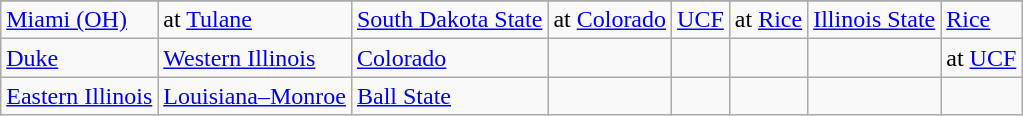<table class="wikitable">
<tr>
</tr>
<tr>
<td><a href='#'>Miami (OH)</a></td>
<td>at <a href='#'>Tulane</a></td>
<td><a href='#'>South Dakota State</a></td>
<td>at <a href='#'>Colorado</a></td>
<td><a href='#'>UCF</a></td>
<td>at <a href='#'>Rice</a></td>
<td><a href='#'>Illinois State</a></td>
<td><a href='#'>Rice</a></td>
</tr>
<tr>
<td><a href='#'>Duke</a></td>
<td><a href='#'>Western Illinois</a></td>
<td><a href='#'>Colorado</a></td>
<td></td>
<td></td>
<td></td>
<td></td>
<td>at <a href='#'>UCF</a></td>
</tr>
<tr>
<td><a href='#'>Eastern Illinois</a></td>
<td><a href='#'>Louisiana–Monroe</a></td>
<td><a href='#'>Ball State</a></td>
<td></td>
<td></td>
<td></td>
<td></td>
<td></td>
</tr>
</table>
